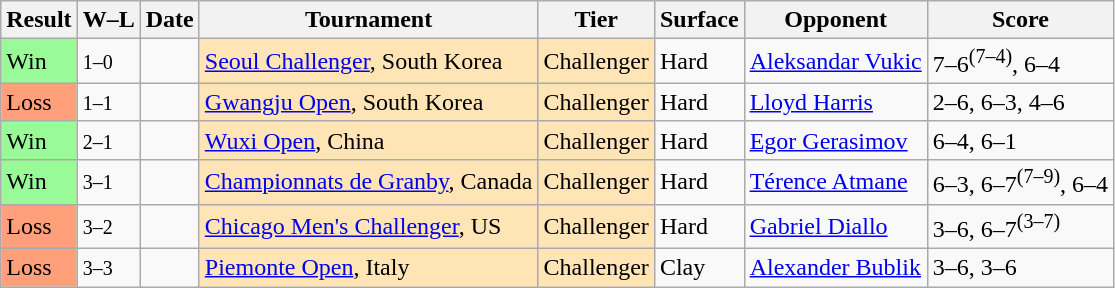<table class="sortable wikitable">
<tr>
<th>Result</th>
<th class="unsortable">W–L</th>
<th>Date</th>
<th>Tournament</th>
<th>Tier</th>
<th>Surface</th>
<th>Opponent</th>
<th class="unsortable">Score</th>
</tr>
<tr>
<td bgcolor=98fb98>Win</td>
<td><small>1–0</small></td>
<td><a href='#'></a></td>
<td style="background:moccasin;"><a href='#'>Seoul Challenger</a>, South Korea</td>
<td style="background:moccasin;">Challenger</td>
<td>Hard</td>
<td> <a href='#'>Aleksandar Vukic</a></td>
<td>7–6<sup>(7–4)</sup>, 6–4</td>
</tr>
<tr>
<td bgcolor=ffa07a>Loss</td>
<td><small>1–1</small></td>
<td><a href='#'></a></td>
<td style="background:moccasin;"><a href='#'>Gwangju Open</a>, South Korea</td>
<td style="background:moccasin;">Challenger</td>
<td>Hard</td>
<td> <a href='#'>Lloyd Harris</a></td>
<td>2–6, 6–3, 4–6</td>
</tr>
<tr>
<td bgcolor=98fb98>Win</td>
<td><small>2–1</small></td>
<td><a href='#'></a></td>
<td style="background:moccasin;"><a href='#'>Wuxi Open</a>, China</td>
<td style="background:moccasin;">Challenger</td>
<td>Hard</td>
<td> <a href='#'>Egor Gerasimov</a></td>
<td>6–4, 6–1</td>
</tr>
<tr>
<td bgcolor=98fb98>Win</td>
<td><small>3–1</small></td>
<td><a href='#'></a></td>
<td style="background:moccasin;"><a href='#'>Championnats de Granby</a>, Canada</td>
<td style="background:moccasin;">Challenger</td>
<td>Hard</td>
<td> <a href='#'>Térence Atmane</a></td>
<td>6–3, 6–7<sup>(7–9)</sup>, 6–4</td>
</tr>
<tr>
<td bgcolor=ffa07a>Loss</td>
<td><small>3–2</small></td>
<td><a href='#'></a></td>
<td style="background:moccasin;"><a href='#'>Chicago Men's Challenger</a>, US</td>
<td style="background:moccasin;">Challenger</td>
<td>Hard</td>
<td> <a href='#'>Gabriel Diallo</a></td>
<td>3–6, 6–7<sup>(3–7)</sup></td>
</tr>
<tr>
<td bgcolor=ffa07a>Loss</td>
<td><small>3–3</small></td>
<td><a href='#'></a></td>
<td style="background:moccasin;"><a href='#'>Piemonte Open</a>, Italy</td>
<td style="background:moccasin;">Challenger</td>
<td>Clay</td>
<td> <a href='#'>Alexander Bublik</a></td>
<td>3–6, 3–6</td>
</tr>
</table>
